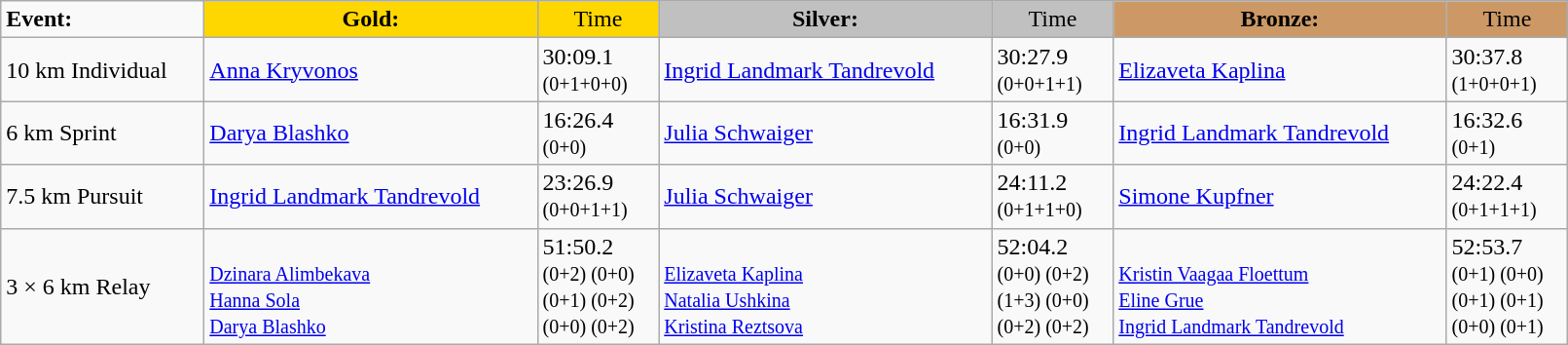<table class="wikitable" width=85%>
<tr>
<td><strong>Event:</strong></td>
<td style="text-align:center;background-color:gold;"><strong>Gold:</strong></td>
<td style="text-align:center;background-color:gold;">Time</td>
<td style="text-align:center;background-color:silver;"><strong>Silver:</strong></td>
<td style="text-align:center;background-color:silver;">Time</td>
<td style="text-align:center;background-color:#CC9966;"><strong>Bronze:</strong></td>
<td style="text-align:center;background-color:#CC9966;">Time</td>
</tr>
<tr>
<td>10 km Individual<br><em></em></td>
<td><a href='#'>Anna Kryvonos</a><br><small></small></td>
<td>30:09.1<br><small>(0+1+0+0)</small></td>
<td><a href='#'>Ingrid Landmark Tandrevold</a><br><small></small></td>
<td>30:27.9<br><small>(0+0+1+1)</small></td>
<td><a href='#'>Elizaveta Kaplina</a><br><small></small></td>
<td>30:37.8<br><small>(1+0+0+1)</small></td>
</tr>
<tr>
<td>6 km Sprint<br><em></em></td>
<td><a href='#'>Darya Blashko</a><br><small></small></td>
<td>16:26.4<br><small>(0+0)</small></td>
<td><a href='#'>Julia Schwaiger</a><br><small></small></td>
<td>16:31.9<br><small>(0+0)</small></td>
<td><a href='#'>Ingrid Landmark Tandrevold</a><br><small></small></td>
<td>16:32.6<br><small>(0+1)</small></td>
</tr>
<tr>
<td>7.5 km Pursuit<br><em></em></td>
<td><a href='#'>Ingrid Landmark Tandrevold</a><br><small></small></td>
<td>23:26.9<br><small>(0+0+1+1)</small></td>
<td><a href='#'>Julia Schwaiger</a><br><small></small></td>
<td>24:11.2<br><small>(0+1+1+0)</small></td>
<td><a href='#'>Simone Kupfner</a><br><small></small></td>
<td>24:22.4<br><small>(0+1+1+1)</small></td>
</tr>
<tr>
<td>3 × 6 km Relay<br><em></em></td>
<td>  <br><small><a href='#'>Dzinara Alimbekava</a><br><a href='#'>Hanna Sola</a><br><a href='#'>Darya Blashko</a></small></td>
<td>51:50.2<br><small>(0+2) (0+0)<br>(0+1) (0+2)<br>(0+0) (0+2)</small></td>
<td>  <br><small><a href='#'>Elizaveta Kaplina</a><br><a href='#'>Natalia Ushkina</a><br><a href='#'>Kristina Reztsova</a></small></td>
<td>52:04.2<br><small>(0+0) (0+2)<br>(1+3) (0+0)<br>(0+2) (0+2)</small></td>
<td>  <br><small><a href='#'>Kristin Vaagaa Floettum</a><br><a href='#'>Eline Grue</a><br><a href='#'>Ingrid Landmark Tandrevold</a></small></td>
<td>52:53.7<br><small>(0+1) (0+0)<br>(0+1) (0+1)<br>(0+0) (0+1)</small></td>
</tr>
</table>
